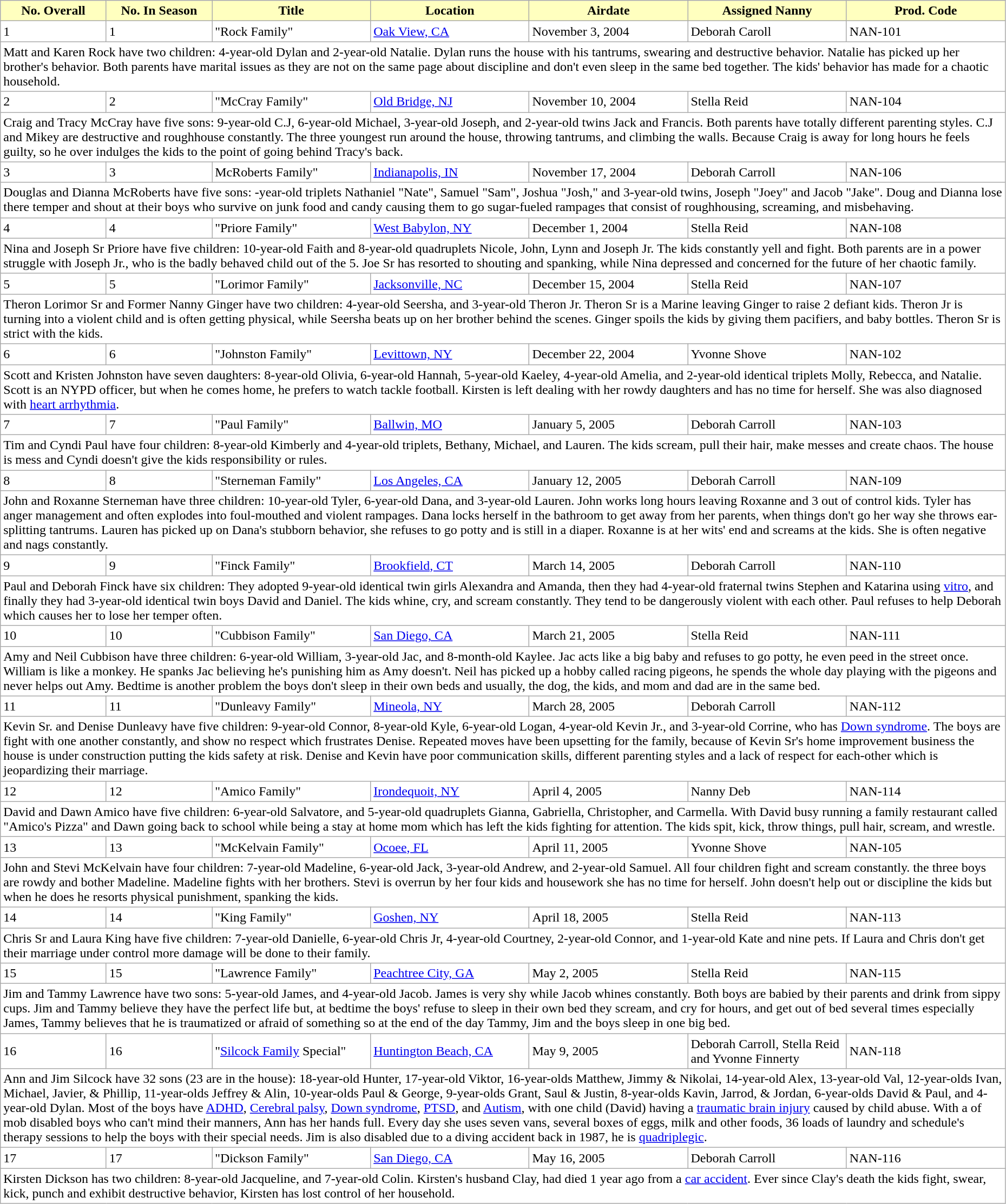<table class="wikitable plainrowheaders" style="background: #FFFFFF; width:98%">
<tr>
<th style="vertical-align: bottom; background: #FFFFBF; width: 10%;">No. Overall</th>
<th style="vertical-align: bottom; background: #FFFFBF; width: 10%;">No. In Season</th>
<th style="vertical-align: bottom; background: #FFFFBF; width: 15%;">Title</th>
<th style="vertical-align: bottom; background: #FFFFBF; width: 15%;">Location</th>
<th style="vertical-align: bottom; background: #FFFFBF; width: 15%;">Airdate</th>
<th style="vertical-align: bottom; background: #FFFFBF; width: 15%;">Assigned Nanny</th>
<th style="vertical-align: bottom; background: #FFFFBF; width: 15%;">Prod. Code</th>
</tr>
<tr>
<td>1</td>
<td>1</td>
<td>"Rock Family"</td>
<td><a href='#'>Oak View, CA</a></td>
<td>November 3, 2004</td>
<td>Deborah Caroll</td>
<td>NAN-101</td>
</tr>
<tr>
<td colspan="7">Matt and Karen Rock have two children: 4-year-old Dylan and 2-year-old Natalie. Dylan runs the house with his tantrums, swearing and destructive behavior. Natalie has picked up her brother's behavior. Both parents have marital issues as they are not on the same page about discipline and don't even sleep in the same bed together. The kids' behavior has made for a chaotic household.</td>
</tr>
<tr>
<td>2</td>
<td>2</td>
<td>"McCray Family"</td>
<td><a href='#'>Old Bridge, NJ</a></td>
<td>November 10, 2004</td>
<td>Stella Reid</td>
<td>NAN-104</td>
</tr>
<tr>
<td colspan="7">Craig and Tracy McCray have five sons: 9-year-old C.J, 6-year-old Michael, 3-year-old Joseph, and 2-year-old twins Jack and Francis. Both parents have totally different parenting styles. C.J and Mikey are destructive and roughhouse constantly. The three youngest run around the house, throwing tantrums, and climbing the walls. Because Craig is away for long hours he feels guilty, so he over indulges the kids to the point of going behind Tracy's back.</td>
</tr>
<tr>
<td>3</td>
<td>3</td>
<td>McRoberts Family"</td>
<td><a href='#'>Indianapolis, IN</a></td>
<td>November 17, 2004</td>
<td>Deborah Carroll</td>
<td>NAN-106</td>
</tr>
<tr>
<td colspan="7">Douglas and Dianna McRoberts have five sons: -year-old triplets Nathaniel "Nate", Samuel "Sam", Joshua "Josh," and 3-year-old twins, Joseph "Joey" and Jacob "Jake". Doug and Dianna lose there temper and shout at their boys who survive on junk food and candy causing them to go sugar-fueled rampages that consist of roughhousing, screaming, and misbehaving.</td>
</tr>
<tr>
<td>4</td>
<td>4</td>
<td>"Priore Family"</td>
<td><a href='#'>West Babylon, NY</a></td>
<td>December 1, 2004</td>
<td>Stella Reid</td>
<td>NAN-108</td>
</tr>
<tr>
<td colspan="7">Nina and Joseph Sr Priore have five children: 10-year-old Faith and 8-year-old quadruplets Nicole, John, Lynn and Joseph Jr. The kids constantly yell and fight. Both parents are in a power struggle with Joseph Jr., who is the badly behaved child out of the 5. Joe Sr has resorted to shouting and spanking, while Nina depressed and concerned for the future of her chaotic family.</td>
</tr>
<tr>
<td>5</td>
<td>5</td>
<td>"Lorimor Family"</td>
<td><a href='#'>Jacksonville, NC</a></td>
<td>December 15, 2004</td>
<td>Stella Reid</td>
<td>NAN-107</td>
</tr>
<tr>
<td colspan="7">Theron Lorimor Sr and Former Nanny Ginger have two children: 4-year-old Seersha, and 3-year-old Theron Jr. Theron Sr is a Marine leaving Ginger to raise 2 defiant kids. Theron Jr is turning into a violent child and is often getting physical, while Seersha beats up on her brother behind the scenes. Ginger spoils the kids by giving them pacifiers, and baby bottles. Theron Sr is strict with the kids.</td>
</tr>
<tr>
<td>6</td>
<td>6</td>
<td>"Johnston Family"</td>
<td><a href='#'>Levittown, NY</a></td>
<td>December 22, 2004</td>
<td>Yvonne Shove</td>
<td>NAN-102</td>
</tr>
<tr>
<td colspan="7">Scott and Kristen Johnston have seven daughters: 8-year-old Olivia, 6-year-old Hannah, 5-year-old Kaeley, 4-year-old Amelia, and 2-year-old identical triplets Molly, Rebecca, and Natalie. Scott is an NYPD officer, but when he comes home, he prefers to watch tackle football. Kirsten is left dealing with her rowdy daughters and has no time for herself. She was also diagnosed with <a href='#'>heart arrhythmia</a>.</td>
</tr>
<tr>
<td>7</td>
<td>7</td>
<td>"Paul Family"</td>
<td><a href='#'>Ballwin, MO</a></td>
<td>January 5, 2005</td>
<td>Deborah Carroll</td>
<td>NAN-103</td>
</tr>
<tr>
<td colspan="7">Tim and Cyndi Paul have four children: 8-year-old Kimberly and 4-year-old triplets, Bethany, Michael, and Lauren. The kids scream, pull their hair, make messes and create chaos. The house is mess and Cyndi doesn't give the kids responsibility or rules.</td>
</tr>
<tr>
<td>8</td>
<td>8</td>
<td>"Sterneman Family"</td>
<td><a href='#'>Los Angeles, CA</a></td>
<td>January 12, 2005</td>
<td>Deborah Carroll</td>
<td>NAN-109</td>
</tr>
<tr>
<td colspan="7">John and Roxanne Sterneman have three children: 10-year-old Tyler, 6-year-old Dana, and 3-year-old Lauren. John works long hours leaving Roxanne and 3 out of control kids. Tyler has anger management and often explodes into foul-mouthed and violent rampages. Dana locks herself in the bathroom to get away from her parents, when things don't go her way she throws ear-splitting tantrums. Lauren has picked up on Dana's stubborn behavior, she refuses to go potty and is still in a diaper. Roxanne is at her wits' end and screams at the kids. She is often negative and nags constantly.</td>
</tr>
<tr>
<td>9</td>
<td>9</td>
<td>"Finck Family"</td>
<td><a href='#'>Brookfield, CT</a></td>
<td>March 14, 2005</td>
<td>Deborah Carroll</td>
<td>NAN-110</td>
</tr>
<tr>
<td colspan="7">Paul and Deborah Finck have six children: They adopted 9-year-old identical twin girls Alexandra and Amanda, then they had 4-year-old fraternal twins Stephen and Katarina using <a href='#'>vitro</a>, and finally they had 3-year-old identical twin boys David and Daniel. The kids whine, cry, and scream constantly. They tend to be dangerously violent with each other. Paul refuses to help Deborah which causes her to lose her temper often.</td>
</tr>
<tr>
<td>10</td>
<td>10</td>
<td>"Cubbison Family"</td>
<td><a href='#'>San Diego, CA</a></td>
<td>March 21, 2005</td>
<td>Stella Reid</td>
<td>NAN-111</td>
</tr>
<tr>
<td colspan="7">Amy and Neil Cubbison have three children: 6-year-old William, 3-year-old Jac, and 8-month-old Kaylee. Jac acts like a big baby and refuses to go potty, he even peed in the street once. William is like a monkey. He spanks Jac believing he's punishing him as Amy doesn't. Neil has picked up a hobby called racing pigeons, he spends the whole day playing with the pigeons and never helps out Amy. Bedtime is another problem the boys don't sleep in their own beds and usually, the dog, the kids, and mom and dad are in the same bed.</td>
</tr>
<tr>
<td>11</td>
<td>11</td>
<td>"Dunleavy Family"</td>
<td><a href='#'>Mineola, NY</a></td>
<td>March 28, 2005</td>
<td>Deborah Carroll</td>
<td>NAN-112</td>
</tr>
<tr>
<td colspan="7">Kevin Sr. and Denise Dunleavy have five children: 9-year-old Connor, 8-year-old Kyle, 6-year-old Logan, 4-year-old Kevin Jr., and 3-year-old Corrine, who has <a href='#'>Down syndrome</a>. The boys are fight with one another constantly, and show no respect which frustrates Denise. Repeated moves have been upsetting for the family, because of Kevin Sr's home improvement business the house is under construction putting the kids safety at risk. Denise and Kevin have poor communication skills, different parenting styles and a lack of respect for each-other which is jeopardizing their marriage.</td>
</tr>
<tr>
<td>12</td>
<td>12</td>
<td>"Amico Family"</td>
<td><a href='#'>Irondequoit, NY</a></td>
<td>April 4, 2005</td>
<td>Nanny Deb</td>
<td>NAN-114</td>
</tr>
<tr>
<td colspan="7">David and Dawn Amico have five children: 6-year-old Salvatore, and 5-year-old quadruplets Gianna, Gabriella, Christopher, and Carmella. With David busy running a family restaurant called "Amico's Pizza" and Dawn going back to school while being a stay at home mom which has left the kids fighting for attention. The kids spit, kick, throw things, pull hair, scream, and wrestle.</td>
</tr>
<tr>
<td>13</td>
<td>13</td>
<td>"McKelvain Family"</td>
<td><a href='#'>Ocoee, FL</a></td>
<td>April 11, 2005</td>
<td>Yvonne Shove</td>
<td>NAN-105</td>
</tr>
<tr>
<td colspan="7">John and Stevi McKelvain have four children: 7-year-old Madeline, 6-year-old Jack, 3-year-old Andrew, and 2-year-old Samuel. All four children  fight and scream constantly. the three boys are rowdy and bother Madeline. Madeline fights with her brothers. Stevi is overrun by her four kids and housework she has no time for herself. John doesn't help out or discipline the kids but when he does he resorts physical punishment, spanking the kids.</td>
</tr>
<tr>
<td>14</td>
<td>14</td>
<td>"King Family"</td>
<td><a href='#'>Goshen, NY</a></td>
<td>April 18, 2005</td>
<td>Stella Reid</td>
<td>NAN-113</td>
</tr>
<tr>
<td colspan="7">Chris Sr and Laura King have five children: 7-year-old Danielle, 6-year-old Chris Jr, 4-year-old Courtney, 2-year-old Connor, and 1-year-old Kate and nine pets. If Laura and Chris don't get their marriage under control more damage will be done to their family.</td>
</tr>
<tr>
<td>15</td>
<td>15</td>
<td>"Lawrence Family"</td>
<td><a href='#'>Peachtree City, GA</a></td>
<td>May 2, 2005</td>
<td>Stella Reid</td>
<td>NAN-115</td>
</tr>
<tr>
<td colspan="7">Jim and Tammy Lawrence have two sons: 5-year-old James, and 4-year-old Jacob. James is very shy while Jacob whines constantly. Both boys are babied by their parents and drink from sippy cups. Jim and Tammy believe they have the perfect life but, at bedtime the boys' refuse to sleep in their own bed they scream, and cry for hours, and get out of bed several times especially James, Tammy believes that he is traumatized or afraid of something so at the end of the day Tammy, Jim and the boys sleep in one big bed.</td>
</tr>
<tr>
<td>16</td>
<td>16</td>
<td>"<a href='#'>Silcock Family</a> Special"</td>
<td><a href='#'>Huntington Beach, CA</a></td>
<td>May 9, 2005</td>
<td>Deborah Carroll, Stella Reid and Yvonne Finnerty</td>
<td>NAN-118</td>
</tr>
<tr>
<td colspan="7">Ann and Jim Silcock have 32 sons (23 are in the house): 18-year-old Hunter, 17-year-old Viktor, 16-year-olds Matthew, Jimmy & Nikolai, 14-year-old Alex, 13-year-old Val, 12-year-olds Ivan, Michael, Javier, & Phillip, 11-year-olds Jeffrey & Alin, 10-year-olds Paul & George, 9-year-olds Grant, Saul & Justin, 8-year-olds Kavin, Jarrod, & Jordan, 6-year-olds David & Paul, and 4-year-old Dylan. Most of the boys have <a href='#'>ADHD</a>, <a href='#'>Cerebral palsy</a>, <a href='#'>Down syndrome</a>, <a href='#'>PTSD</a>, and <a href='#'>Autism</a>, with one child (David) having a <a href='#'>traumatic brain injury</a> caused by child abuse. With a of mob disabled boys who can't mind their manners, Ann has her hands full. Every day she uses seven vans, several boxes of eggs, milk and other foods, 36 loads of laundry and schedule's therapy sessions to help the boys with their special needs. Jim is also disabled due to a diving accident back in 1987, he is <a href='#'>quadriplegic</a>.</td>
</tr>
<tr>
<td>17</td>
<td>17</td>
<td>"Dickson Family"</td>
<td><a href='#'>San Diego, CA</a></td>
<td>May 16, 2005</td>
<td>Deborah Carroll</td>
<td>NAN-116</td>
</tr>
<tr>
<td colspan="7">Kirsten Dickson has two children: 8-year-old Jacqueline, and 7-year-old Colin. Kirsten's husband Clay, had died 1 year ago from a <a href='#'>car accident</a>. Ever since Clay's death the kids fight, swear, kick, punch and exhibit destructive behavior, Kirsten has lost control of her household.</td>
</tr>
</table>
